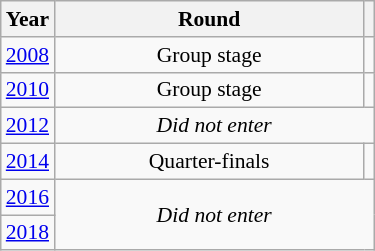<table class="wikitable" style="text-align: center; font-size:90%">
<tr>
<th>Year</th>
<th style="width:200px">Round</th>
<th></th>
</tr>
<tr>
<td><a href='#'>2008</a></td>
<td>Group stage</td>
<td></td>
</tr>
<tr>
<td><a href='#'>2010</a></td>
<td>Group stage</td>
<td></td>
</tr>
<tr>
<td><a href='#'>2012</a></td>
<td colspan="2"><em>Did not enter</em></td>
</tr>
<tr>
<td><a href='#'>2014</a></td>
<td>Quarter-finals</td>
<td></td>
</tr>
<tr>
<td><a href='#'>2016</a></td>
<td colspan="2" rowspan="2"><em>Did not enter</em></td>
</tr>
<tr>
<td><a href='#'>2018</a></td>
</tr>
</table>
